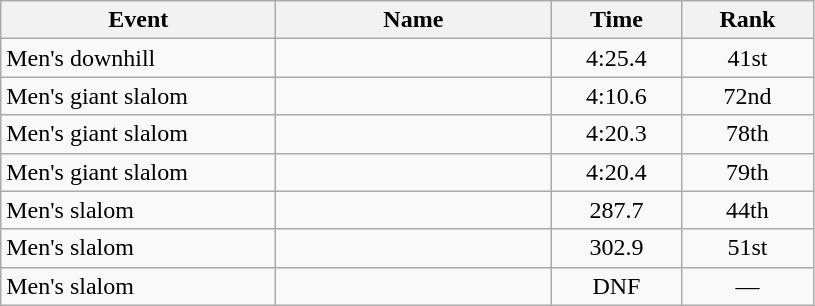<table class="wikitable sortable">
<tr>
<th style="width:11em">Event</th>
<th style="width:11em">Name</th>
<th style="width:5em">Time</th>
<th style="width:5em">Rank</th>
</tr>
<tr>
<td>Men's downhill</td>
<td></td>
<td align=center>4:25.4</td>
<td align=center>41st</td>
</tr>
<tr>
<td>Men's giant slalom</td>
<td></td>
<td align=center>4:10.6</td>
<td align=center>72nd</td>
</tr>
<tr>
<td>Men's giant slalom</td>
<td></td>
<td align=center>4:20.3</td>
<td align=center>78th</td>
</tr>
<tr>
<td>Men's giant slalom</td>
<td></td>
<td align=center>4:20.4</td>
<td align=center>79th</td>
</tr>
<tr>
<td>Men's slalom</td>
<td></td>
<td align=center>287.7</td>
<td align=center>44th</td>
</tr>
<tr>
<td>Men's slalom</td>
<td></td>
<td align=center>302.9</td>
<td align=center>51st</td>
</tr>
<tr>
<td>Men's slalom</td>
<td></td>
<td align=center>DNF</td>
<td align=center>—</td>
</tr>
</table>
